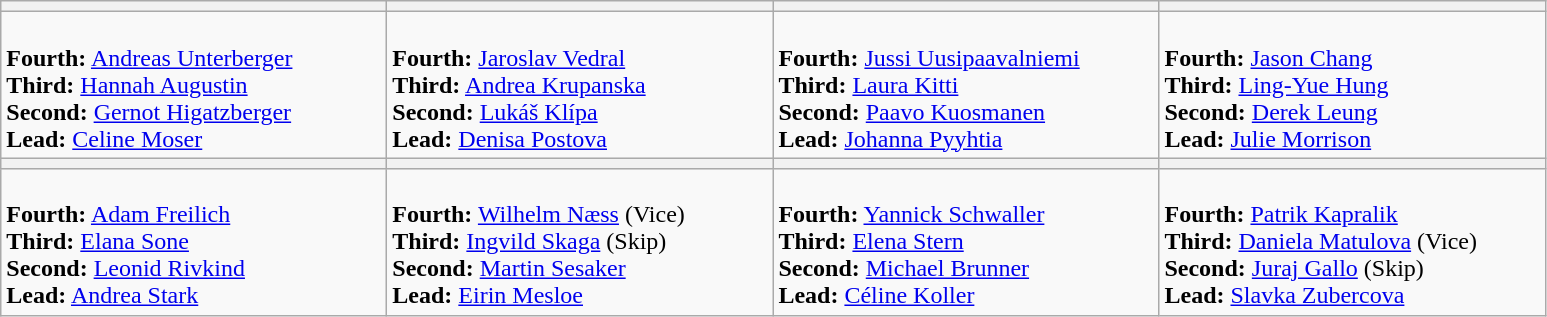<table class="wikitable">
<tr>
<th width=250></th>
<th width=250></th>
<th width=250></th>
<th width=250></th>
</tr>
<tr>
<td><br><strong>Fourth:</strong> <a href='#'>Andreas Unterberger</a><br>
<strong>Third:</strong> <a href='#'>Hannah Augustin</a><br>
<strong>Second:</strong> <a href='#'>Gernot Higatzberger</a><br>
<strong>Lead:</strong> <a href='#'>Celine Moser</a></td>
<td><br><strong>Fourth:</strong> <a href='#'>Jaroslav Vedral</a><br>
<strong>Third:</strong> <a href='#'>Andrea Krupanska</a><br>
<strong>Second:</strong> <a href='#'>Lukáš Klípa</a><br>
<strong>Lead:</strong> <a href='#'>Denisa Postova</a></td>
<td><br><strong>Fourth:</strong> <a href='#'>Jussi Uusipaavalniemi</a><br>
<strong>Third:</strong> <a href='#'>Laura Kitti</a><br>
<strong>Second:</strong> <a href='#'>Paavo Kuosmanen</a><br>
<strong>Lead:</strong> <a href='#'>Johanna Pyyhtia</a></td>
<td><br><strong>Fourth:</strong> <a href='#'>Jason Chang</a><br>
<strong>Third:</strong> <a href='#'>Ling-Yue Hung</a><br>
<strong>Second:</strong> <a href='#'>Derek Leung</a><br>
<strong>Lead:</strong> <a href='#'>Julie Morrison</a></td>
</tr>
<tr>
<th width=250></th>
<th width=250></th>
<th width=250></th>
<th width=250></th>
</tr>
<tr>
<td><br><strong>Fourth:</strong> <a href='#'>Adam Freilich</a><br>
<strong>Third:</strong> <a href='#'>Elana Sone</a><br>
<strong>Second:</strong> <a href='#'>Leonid Rivkind</a><br>
<strong>Lead:</strong> <a href='#'>Andrea Stark</a></td>
<td><br><strong>Fourth:</strong> <a href='#'>Wilhelm Næss</a> (Vice)<br>
<strong>Third:</strong> <a href='#'>Ingvild Skaga</a> (Skip)<br>
<strong>Second:</strong> <a href='#'>Martin Sesaker</a><br>
<strong>Lead:</strong> <a href='#'>Eirin Mesloe</a></td>
<td><br><strong>Fourth:</strong> <a href='#'>Yannick Schwaller</a><br>
<strong>Third:</strong> <a href='#'>Elena Stern</a><br>
<strong>Second:</strong> <a href='#'>Michael Brunner</a><br>
<strong>Lead:</strong> <a href='#'>Céline Koller</a></td>
<td><br><strong>Fourth:</strong> <a href='#'>Patrik Kapralik</a><br>
<strong>Third:</strong> <a href='#'>Daniela Matulova</a> (Vice)<br>
<strong>Second:</strong> <a href='#'>Juraj Gallo</a> (Skip)<br>
<strong>Lead:</strong> <a href='#'>Slavka Zubercova</a></td>
</tr>
</table>
